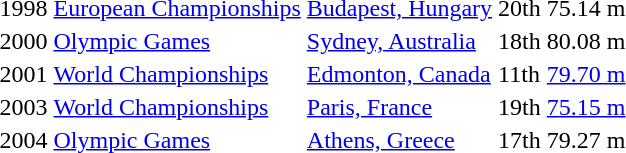<table>
<tr>
<td>1998</td>
<td><a href='#'>European Championships</a></td>
<td><a href='#'>Budapest, Hungary</a></td>
<td>20th</td>
<td>75.14 m</td>
</tr>
<tr>
<td>2000</td>
<td><a href='#'>Olympic Games</a></td>
<td><a href='#'>Sydney, Australia</a></td>
<td>18th</td>
<td>80.08 m</td>
</tr>
<tr>
<td>2001</td>
<td><a href='#'>World Championships</a></td>
<td><a href='#'>Edmonton, Canada</a></td>
<td>11th</td>
<td><a href='#'>79.70 m</a></td>
</tr>
<tr>
<td>2003</td>
<td><a href='#'>World Championships</a></td>
<td><a href='#'>Paris, France</a></td>
<td>19th</td>
<td><a href='#'>75.15 m</a></td>
</tr>
<tr>
<td>2004</td>
<td><a href='#'>Olympic Games</a></td>
<td><a href='#'>Athens, Greece</a></td>
<td>17th</td>
<td>79.27 m</td>
</tr>
</table>
